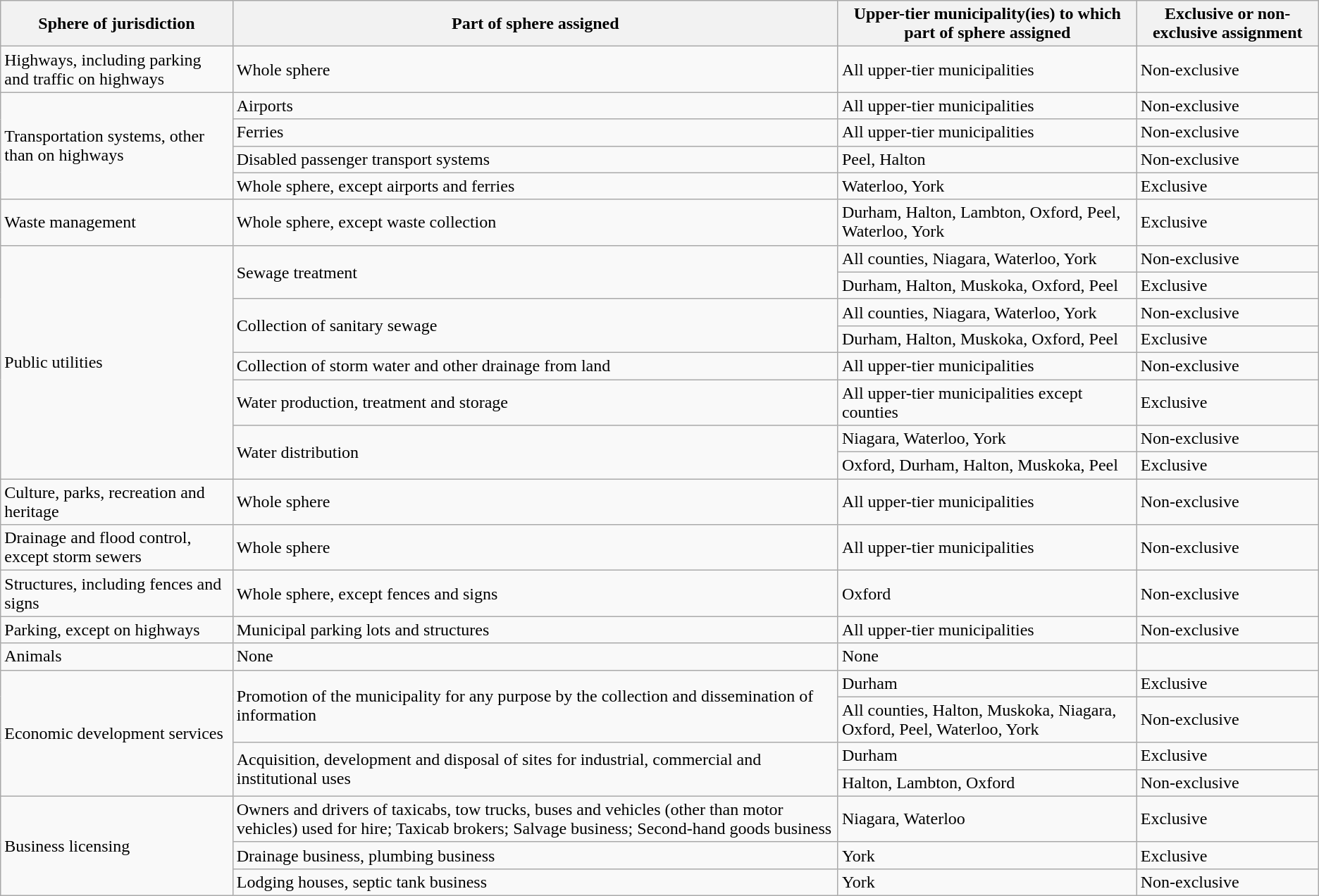<table class="wikitable">
<tr>
<th>Sphere of jurisdiction</th>
<th>Part of sphere assigned</th>
<th>Upper-tier municipality(ies) to which part of sphere assigned</th>
<th>Exclusive or non-exclusive assignment</th>
</tr>
<tr>
<td>Highways, including parking and traffic on highways</td>
<td>Whole sphere</td>
<td>All upper-tier municipalities</td>
<td>Non-exclusive</td>
</tr>
<tr>
<td rowspan = "4">Transportation systems, other than on highways</td>
<td>Airports</td>
<td>All upper-tier municipalities</td>
<td>Non-exclusive</td>
</tr>
<tr>
<td>Ferries</td>
<td>All upper-tier municipalities</td>
<td>Non-exclusive</td>
</tr>
<tr>
<td>Disabled passenger transport systems</td>
<td>Peel, Halton</td>
<td>Non-exclusive</td>
</tr>
<tr>
<td>Whole sphere, except airports and ferries</td>
<td>Waterloo, York</td>
<td>Exclusive</td>
</tr>
<tr>
<td>Waste management</td>
<td>Whole sphere, except waste collection</td>
<td>Durham, Halton, Lambton, Oxford, Peel, Waterloo, York</td>
<td>Exclusive</td>
</tr>
<tr>
<td rowspan = "8">Public utilities</td>
<td rowspan = "2">Sewage treatment</td>
<td>All counties, Niagara, Waterloo, York</td>
<td>Non-exclusive</td>
</tr>
<tr>
<td>Durham, Halton, Muskoka, Oxford, Peel</td>
<td>Exclusive</td>
</tr>
<tr>
<td rowspan = "2">Collection of sanitary sewage</td>
<td>All counties, Niagara, Waterloo, York</td>
<td>Non-exclusive</td>
</tr>
<tr>
<td>Durham, Halton, Muskoka, Oxford, Peel</td>
<td>Exclusive</td>
</tr>
<tr>
<td>Collection of storm water and other drainage from land</td>
<td>All upper-tier municipalities</td>
<td>Non-exclusive</td>
</tr>
<tr>
<td>Water production, treatment and storage</td>
<td>All upper-tier municipalities except counties</td>
<td>Exclusive</td>
</tr>
<tr>
<td rowspan = "2">Water distribution</td>
<td>Niagara, Waterloo, York</td>
<td>Non-exclusive</td>
</tr>
<tr>
<td>Oxford, Durham, Halton, Muskoka, Peel</td>
<td>Exclusive</td>
</tr>
<tr>
<td>Culture, parks, recreation and heritage</td>
<td>Whole sphere</td>
<td>All upper-tier municipalities</td>
<td>Non-exclusive</td>
</tr>
<tr>
<td>Drainage and flood control, except storm sewers</td>
<td>Whole sphere</td>
<td>All upper-tier municipalities</td>
<td>Non-exclusive</td>
</tr>
<tr>
<td>Structures, including fences and signs</td>
<td>Whole sphere, except fences and signs</td>
<td>Oxford</td>
<td>Non-exclusive</td>
</tr>
<tr>
<td>Parking, except on highways</td>
<td>Municipal parking lots and structures</td>
<td>All upper-tier municipalities</td>
<td>Non-exclusive</td>
</tr>
<tr>
<td>Animals</td>
<td>None</td>
<td>None</td>
<td></td>
</tr>
<tr>
<td rowspan = "4">Economic development services</td>
<td rowspan = "2">Promotion of the municipality for any purpose by the collection and dissemination of information</td>
<td>Durham</td>
<td>Exclusive</td>
</tr>
<tr>
<td>All counties, Halton, Muskoka, Niagara, Oxford, Peel, Waterloo, York</td>
<td>Non-exclusive</td>
</tr>
<tr>
<td rowspan = "2">Acquisition, development and disposal of sites for industrial, commercial and institutional uses</td>
<td>Durham</td>
<td>Exclusive</td>
</tr>
<tr>
<td>Halton, Lambton, Oxford</td>
<td>Non-exclusive</td>
</tr>
<tr>
<td rowspan = "3">Business licensing</td>
<td>Owners and drivers of taxicabs, tow trucks, buses and vehicles (other than motor vehicles) used for hire; Taxicab brokers; Salvage business; Second-hand goods business</td>
<td>Niagara, Waterloo</td>
<td>Exclusive</td>
</tr>
<tr>
<td>Drainage business, plumbing business</td>
<td>York</td>
<td>Exclusive</td>
</tr>
<tr>
<td>Lodging houses, septic tank business</td>
<td>York</td>
<td>Non-exclusive</td>
</tr>
</table>
